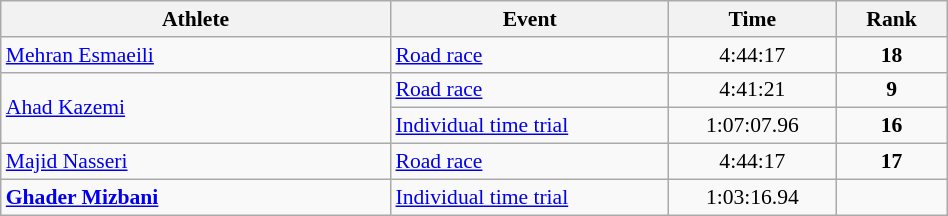<table class="wikitable" width="50%" style="text-align:center; font-size:90%">
<tr>
<th width="35%">Athlete</th>
<th width="25%">Event</th>
<th width="15%">Time</th>
<th width="10%">Rank</th>
</tr>
<tr>
<td align="left"><a href='#'>Mehran Esmaeili</a></td>
<td align="left"><a href='#'>Road race</a></td>
<td>4:44:17</td>
<td><strong>18</strong></td>
</tr>
<tr>
<td rowspan=2 align="left"><a href='#'>Ahad Kazemi</a></td>
<td align="left"><a href='#'>Road race</a></td>
<td>4:41:21</td>
<td><strong>9</strong></td>
</tr>
<tr>
<td align="left"><a href='#'>Individual time trial</a></td>
<td>1:07:07.96</td>
<td><strong>16</strong></td>
</tr>
<tr>
<td align="left"><a href='#'>Majid Nasseri</a></td>
<td align="left"><a href='#'>Road race</a></td>
<td>4:44:17</td>
<td><strong>17</strong></td>
</tr>
<tr>
<td align="left"><strong><a href='#'>Ghader Mizbani</a></strong></td>
<td align="left"><a href='#'>Individual time trial</a></td>
<td>1:03:16.94</td>
<td></td>
</tr>
</table>
